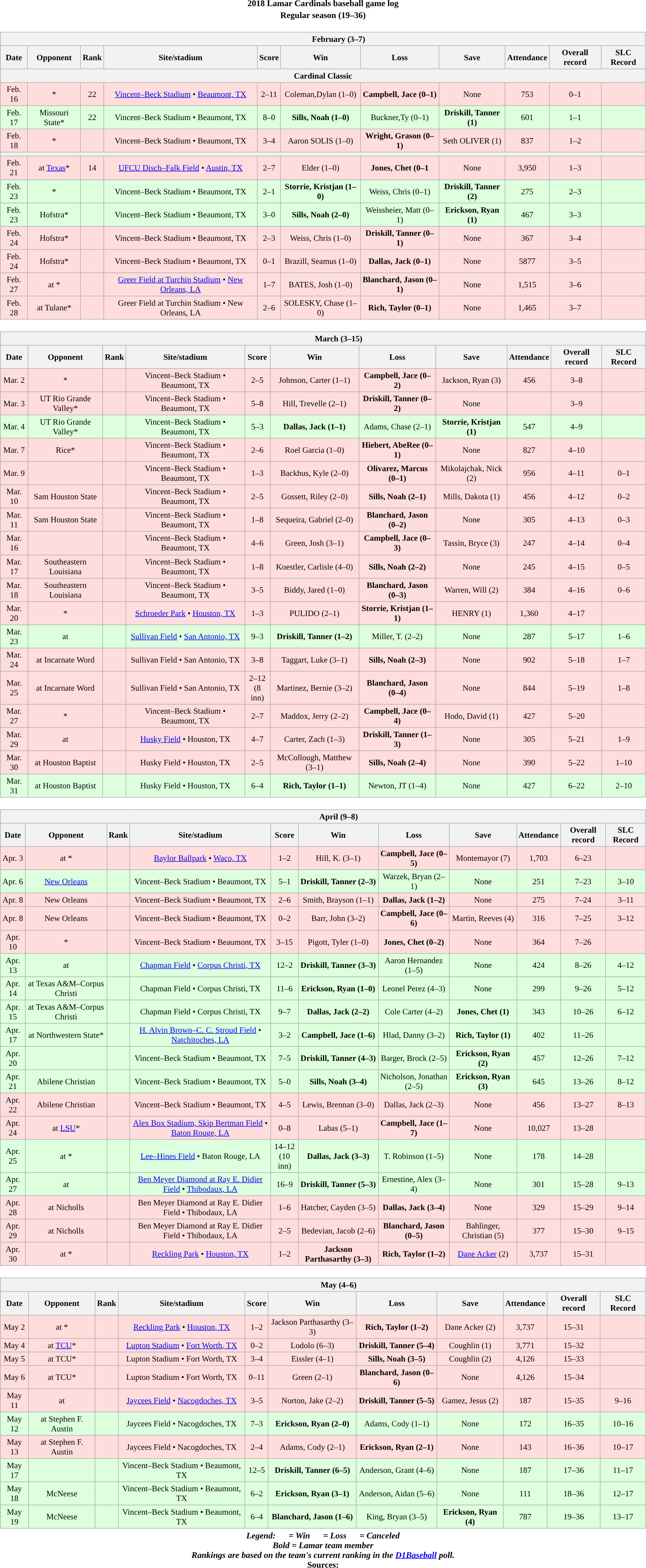<table class="toccolours" width=95% style="clear:both; margin:1.5em auto; text-align:center;">
<tr>
<th colspan=2>2018 Lamar Cardinals baseball game log</th>
</tr>
<tr>
<th colspan=2>Regular season (19–36)</th>
</tr>
<tr valign="top">
<td><br><table class="wikitable collapsible collapsed" style="margin:auto; width:100%; text-align:center; font-size:95%">
<tr>
<th colspan=12 style="padding-left:4em;">February (3–7)</th>
</tr>
<tr>
<th>Date</th>
<th>Opponent</th>
<th>Rank</th>
<th>Site/stadium</th>
<th>Score</th>
<th>Win</th>
<th>Loss</th>
<th>Save</th>
<th>Attendance</th>
<th>Overall record</th>
<th>SLC Record</th>
</tr>
<tr>
<th colspan=12>Cardinal Classic</th>
</tr>
<tr align="center" bgcolor=#ffdddd>
<td>Feb. 16</td>
<td>*</td>
<td>22</td>
<td><a href='#'>Vincent–Beck Stadium</a> • <a href='#'>Beaumont, TX</a></td>
<td>2–11</td>
<td>Coleman,Dylan (1–0)</td>
<td><strong>Campbell, Jace (0–1)</strong></td>
<td>None</td>
<td>753</td>
<td>0–1</td>
<td></td>
</tr>
<tr align="center" bgcolor=#ddffdd>
<td>Feb. 17</td>
<td>Missouri State*</td>
<td>22</td>
<td>Vincent–Beck Stadium • Beaumont, TX</td>
<td>8–0</td>
<td><strong>Sills, Noah (1–0)</strong></td>
<td>Buckner,Ty (0–1)</td>
<td><strong>Driskill, Tanner (1)</strong></td>
<td>601</td>
<td>1–1</td>
<td></td>
</tr>
<tr align="center" bgcolor=#ffdddd>
<td>Feb. 18</td>
<td>*</td>
<td></td>
<td>Vincent–Beck Stadium • Beaumont, TX</td>
<td>3–4</td>
<td>Aaron SOLIS (1–0)</td>
<td><strong>Wright, Grason (0–1)</strong></td>
<td>Seth OLIVER (1)</td>
<td>837</td>
<td>1–2</td>
<td></td>
</tr>
<tr>
<th colspan=12></th>
</tr>
<tr align="center" bgcolor=#ffdddd>
<td>Feb. 21</td>
<td>at <a href='#'>Texas</a>*</td>
<td>14</td>
<td><a href='#'>UFCU Disch–Falk Field</a> • <a href='#'>Austin, TX</a></td>
<td>2–7</td>
<td>Elder (1–0)</td>
<td><strong>Jones, Chet (0–1</strong></td>
<td>None</td>
<td>3,950</td>
<td>1–3</td>
<td></td>
</tr>
<tr align="center" bgcolor=#ddffdd>
<td>Feb. 23</td>
<td>*</td>
<td></td>
<td>Vincent–Beck Stadium • Beaumont, TX</td>
<td>2–1</td>
<td><strong>Storrie, Kristjan (1–0)</strong></td>
<td>Weiss, Chris (0–1)</td>
<td><strong>Driskill, Tanner (2)</strong></td>
<td>275</td>
<td>2–3</td>
<td></td>
</tr>
<tr align="center" bgcolor=#ddffdd>
<td>Feb. 23</td>
<td>Hofstra*</td>
<td></td>
<td>Vincent–Beck Stadium • Beaumont, TX</td>
<td>3–0</td>
<td><strong>Sills, Noah (2–0)</strong></td>
<td>Weissheier, Matt (0–1)</td>
<td><strong>Erickson, Ryan (1)</strong></td>
<td>467</td>
<td>3–3</td>
<td></td>
</tr>
<tr align="center" bgcolor=#ffdddd>
<td>Feb. 24</td>
<td>Hofstra*</td>
<td></td>
<td>Vincent–Beck Stadium • Beaumont, TX</td>
<td>2–3</td>
<td>Weiss, Chris (1–0)</td>
<td><strong>Driskill, Tanner (0–1)</strong></td>
<td>None</td>
<td>367</td>
<td>3–4</td>
<td></td>
</tr>
<tr align="center" bgcolor=#ffdddd>
<td>Feb. 24</td>
<td>Hofstra*</td>
<td></td>
<td>Vincent–Beck Stadium • Beaumont, TX</td>
<td>0–1</td>
<td>Brazill, Seamus (1–0)</td>
<td><strong>Dallas, Jack (0–1)</strong></td>
<td>None</td>
<td>5877</td>
<td>3–5</td>
<td></td>
</tr>
<tr align="center" bgcolor=#ffdddd>
<td>Feb. 27</td>
<td>at *</td>
<td></td>
<td><a href='#'>Greer Field at Turchin Stadium</a> • <a href='#'>New Orleans, LA</a></td>
<td>1–7</td>
<td>BATES, Josh (1–0)</td>
<td><strong>Blanchard, Jason (0–1)</strong></td>
<td>None</td>
<td>1,515</td>
<td>3–6</td>
<td></td>
</tr>
<tr align="center" bgcolor=#ffdddd>
<td>Feb. 28</td>
<td>at Tulane*</td>
<td></td>
<td>Greer Field at Turchin Stadium • New Orleans, LA</td>
<td>2–6</td>
<td>SOLESKY, Chase (1–0)</td>
<td><strong>Rich, Taylor (0–1)</strong></td>
<td>None</td>
<td>1,465</td>
<td>3–7</td>
<td></td>
</tr>
</table>
</td>
</tr>
<tr>
<td><br><table class="wikitable collapsible collapsed" style="margin:auto; width:100%; text-align:center; font-size:95%">
<tr>
<th colspan=12 style="padding-left:4em;">March (3–15)</th>
</tr>
<tr>
<th>Date</th>
<th>Opponent</th>
<th>Rank</th>
<th>Site/stadium</th>
<th>Score</th>
<th>Win</th>
<th>Loss</th>
<th>Save</th>
<th>Attendance</th>
<th>Overall record</th>
<th>SLC Record</th>
</tr>
<tr align="center" bgcolor=#ffdddd>
<td>Mar. 2</td>
<td>*</td>
<td></td>
<td>Vincent–Beck Stadium • Beaumont, TX</td>
<td>2–5</td>
<td>Johnson, Carter (1–1)</td>
<td><strong>Campbell, Jace (0–2)</strong></td>
<td>Jackson, Ryan (3)</td>
<td>456</td>
<td>3–8</td>
<td></td>
</tr>
<tr align="center" bgcolor=#ffdddd>
<td>Mar. 3</td>
<td>UT Rio Grande Valley*</td>
<td></td>
<td>Vincent–Beck Stadium • Beaumont, TX</td>
<td>5–8</td>
<td>Hill, Trevelle (2–1)</td>
<td><strong>Driskill, Tanner (0–2)</strong></td>
<td>None</td>
<td></td>
<td>3–9</td>
<td></td>
</tr>
<tr align="center" bgcolor=#ddffdd>
<td>Mar. 4</td>
<td>UT Rio Grande Valley*</td>
<td></td>
<td>Vincent–Beck Stadium • Beaumont, TX</td>
<td>5–3</td>
<td><strong>Dallas, Jack (1–1)</strong></td>
<td>Adams, Chase (2–1)</td>
<td><strong>Storrie, Kristjan (1)</strong></td>
<td>547</td>
<td>4–9</td>
<td></td>
</tr>
<tr align="center" bgcolor=#ffdddd>
<td>Mar. 7</td>
<td>Rice*</td>
<td></td>
<td>Vincent–Beck Stadium • Beaumont, TX</td>
<td>2–6</td>
<td>Roel Garcia (1–0)</td>
<td><strong>Hiebert, AbeRee (0–1)</strong></td>
<td>None</td>
<td>827</td>
<td>4–10</td>
<td></td>
</tr>
<tr align="center" bgcolor=#ffdddd>
<td>Mar. 9</td>
<td></td>
<td></td>
<td>Vincent–Beck Stadium • Beaumont, TX</td>
<td>1–3</td>
<td>Backhus, Kyle (2–0)</td>
<td><strong>Olivarez, Marcus (0–1)</strong></td>
<td>Mikolajchak, Nick (2)</td>
<td>956</td>
<td>4–11</td>
<td>0–1</td>
</tr>
<tr align="center" bgcolor=#ffdddd>
<td>Mar. 10</td>
<td>Sam Houston State</td>
<td></td>
<td>Vincent–Beck Stadium • Beaumont, TX</td>
<td>2–5</td>
<td>Gossett, Riley (2–0)</td>
<td><strong>Sills, Noah (2–1)</strong></td>
<td>Mills, Dakota (1)</td>
<td>456</td>
<td>4–12</td>
<td>0–2</td>
</tr>
<tr align="center" bgcolor=#ffdddd>
<td>Mar. 11</td>
<td>Sam Houston State</td>
<td></td>
<td>Vincent–Beck Stadium • Beaumont, TX</td>
<td>1–8</td>
<td>Sequeira, Gabriel (2–0)</td>
<td><strong>Blanchard, Jason (0–2)</strong></td>
<td>None</td>
<td>305</td>
<td>4–13</td>
<td>0–3</td>
</tr>
<tr align="center" bgcolor=#ffdddd>
<td>Mar. 16</td>
<td></td>
<td></td>
<td>Vincent–Beck Stadium • Beaumont, TX</td>
<td>4–6</td>
<td>Green, Josh (3–1)</td>
<td><strong>Campbell, Jace (0–3)</strong></td>
<td>Tassin, Bryce (3)</td>
<td>247</td>
<td>4–14</td>
<td>0–4</td>
</tr>
<tr align="center" bgcolor=#ffdddd>
<td>Mar. 17</td>
<td>Southeastern Louisiana</td>
<td></td>
<td>Vincent–Beck Stadium • Beaumont, TX</td>
<td>1–8</td>
<td>Koestler, Carlisle (4–0)</td>
<td><strong>Sills, Noah (2–2)</strong></td>
<td>None</td>
<td>245</td>
<td>4–15</td>
<td>0–5</td>
</tr>
<tr align="center" bgcolor=#ffdddd>
<td>Mar. 18</td>
<td>Southeastern Louisiana</td>
<td></td>
<td>Vincent–Beck Stadium • Beaumont, TX</td>
<td>3–5</td>
<td>Biddy, Jared (1–0)</td>
<td><strong>Blanchard, Jason (0–3)</strong></td>
<td>Warren, Will (2)</td>
<td>384</td>
<td>4–16</td>
<td>0–6</td>
</tr>
<tr align="center" bgcolor=#ffdddd>
<td>Mar. 20</td>
<td>*</td>
<td></td>
<td><a href='#'>Schroeder Park</a> • <a href='#'>Houston, TX</a></td>
<td>1–3</td>
<td>PULIDO (2–1)</td>
<td><strong>Storrie, Kristjan (1–1)</strong></td>
<td>HENRY (1)</td>
<td>1,360</td>
<td>4–17</td>
<td></td>
</tr>
<tr align="center" bgcolor=#ddffdd>
<td>Mar. 23</td>
<td>at </td>
<td></td>
<td><a href='#'>Sullivan Field</a> • <a href='#'>San Antonio, TX</a></td>
<td>9–3</td>
<td><strong>Driskill, Tanner (1–2)</strong></td>
<td>Miller, T. (2–2)</td>
<td>None</td>
<td>287</td>
<td>5–17</td>
<td>1–6</td>
</tr>
<tr align="center" bgcolor=#ffdddd>
<td>Mar. 24</td>
<td>at Incarnate Word</td>
<td></td>
<td>Sullivan Field • San Antonio, TX</td>
<td>3–8</td>
<td>Taggart, Luke (3–1)</td>
<td><strong>Sills, Noah (2–3)</strong></td>
<td>None</td>
<td>902</td>
<td>5–18</td>
<td>1–7</td>
</tr>
<tr align="center" bgcolor=#ffdddd>
<td>Mar. 25</td>
<td>at Incarnate Word</td>
<td></td>
<td>Sullivan Field • San Antonio, TX</td>
<td>2–12<br>(8 inn)</td>
<td>Martinez, Bernie (3–2)</td>
<td><strong>Blanchard, Jason (0–4)</strong></td>
<td>None</td>
<td>844</td>
<td>5–19</td>
<td>1–8</td>
</tr>
<tr align="center" bgcolor=#ffdddd>
<td>Mar. 27</td>
<td>*</td>
<td></td>
<td>Vincent–Beck Stadium • Beaumont, TX</td>
<td>2–7</td>
<td>Maddox, Jerry (2–2)</td>
<td><strong>Campbell, Jace (0–4)</strong></td>
<td>Hodo, David (1)</td>
<td>427</td>
<td>5–20</td>
<td></td>
</tr>
<tr align="center" bgcolor=#ffdddd>
<td>Mar. 29</td>
<td>at </td>
<td></td>
<td><a href='#'>Husky Field</a> • Houston, TX</td>
<td>4–7</td>
<td>Carter, Zach (1–3)</td>
<td><strong>Driskill, Tanner (1–3)</strong></td>
<td>None</td>
<td>305</td>
<td>5–21</td>
<td>1–9</td>
</tr>
<tr align="center" bgcolor=#ffdddd>
<td>Mar. 30</td>
<td>at Houston Baptist</td>
<td></td>
<td>Husky Field • Houston, TX</td>
<td>2–5</td>
<td>McCollough, Matthew (3–1)</td>
<td><strong>Sills, Noah (2–4)</strong></td>
<td>None</td>
<td>390</td>
<td>5–22</td>
<td>1–10</td>
</tr>
<tr align="center" bgcolor=#ddffdd>
<td>Mar. 31</td>
<td>at Houston Baptist</td>
<td></td>
<td>Husky Field • Houston, TX</td>
<td>6–4</td>
<td><strong>Rich, Taylor (1–1)</strong></td>
<td>Newton, JT (1–4)</td>
<td>None</td>
<td>427</td>
<td>6–22</td>
<td>2–10</td>
</tr>
</table>
</td>
</tr>
<tr>
<td><br><table class="wikitable collapsible collapsed" style="margin:auto; width:100%; text-align:center; font-size:95%">
<tr>
<th colspan=12 style="padding-left:4em;">April (9–8)</th>
</tr>
<tr>
<th>Date</th>
<th>Opponent</th>
<th>Rank</th>
<th>Site/stadium</th>
<th>Score</th>
<th>Win</th>
<th>Loss</th>
<th>Save</th>
<th>Attendance</th>
<th>Overall record</th>
<th>SLC Record</th>
</tr>
<tr align="center" bgcolor=#ffdddd>
<td>Apr. 3</td>
<td>at *</td>
<td></td>
<td><a href='#'>Baylor Ballpark</a> • <a href='#'>Waco, TX</a></td>
<td>1–2</td>
<td>Hill, K. (3–1)</td>
<td><strong>Campbell, Jace (0–5)</strong></td>
<td>Montemayor (7)</td>
<td>1,703</td>
<td>6–23</td>
<td></td>
</tr>
<tr align="center" bgcolor=#ddffdd>
<td>Apr. 6</td>
<td><a href='#'>New Orleans</a></td>
<td></td>
<td>Vincent–Beck Stadium • Beaumont, TX</td>
<td>5–1</td>
<td><strong>Driskill, Tanner (2–3)</strong></td>
<td>Warzek, Bryan (2–1)</td>
<td>None</td>
<td>251</td>
<td>7–23</td>
<td>3–10</td>
</tr>
<tr align="center" bgcolor=#ffdddd>
<td>Apr. 8</td>
<td>New Orleans</td>
<td></td>
<td>Vincent–Beck Stadium • Beaumont, TX</td>
<td>2–6</td>
<td>Smith, Brayson (1–1)</td>
<td><strong>Dallas, Jack (1–2)</strong></td>
<td>None</td>
<td>275</td>
<td>7–24</td>
<td>3–11</td>
</tr>
<tr align="center" bgcolor=#ffdddd>
<td>Apr. 8</td>
<td>New Orleans</td>
<td></td>
<td>Vincent–Beck Stadium • Beaumont, TX</td>
<td>0–2</td>
<td>Barr, John (3–2)</td>
<td><strong>Campbell, Jace (0–6)</strong></td>
<td>Martin, Reeves (4)</td>
<td>316</td>
<td>7–25</td>
<td>3–12</td>
</tr>
<tr align="center" bgcolor=#ffdddd>
<td>Apr. 10</td>
<td>*</td>
<td></td>
<td>Vincent–Beck Stadium • Beaumont, TX</td>
<td>3–15</td>
<td>Pigott, Tyler (1–0)</td>
<td><strong>Jones, Chet (0–2)</strong></td>
<td>None</td>
<td>364</td>
<td>7–26</td>
<td></td>
</tr>
<tr align="center" bgcolor=#ddffdd>
<td>Apr. 13</td>
<td>at </td>
<td></td>
<td><a href='#'>Chapman Field</a> • <a href='#'>Corpus Christi, TX</a></td>
<td>12–2</td>
<td><strong>Driskill, Tanner (3–3)</strong></td>
<td>Aaron Hernandez (1–5)</td>
<td>None</td>
<td>424</td>
<td>8–26</td>
<td>4–12</td>
</tr>
<tr align="center" bgcolor=#ddffdd>
<td>Apr. 14</td>
<td>at Texas A&M–Corpus Christi</td>
<td></td>
<td>Chapman Field • Corpus Christi, TX</td>
<td>11–6</td>
<td><strong>Erickson, Ryan (1–0)</strong></td>
<td>Leonel Perez (4–3)</td>
<td>None</td>
<td>299</td>
<td>9–26</td>
<td>5–12</td>
</tr>
<tr align="center" bgcolor=#ddffdd>
<td>Apr. 15</td>
<td>at Texas A&M–Corpus Christi</td>
<td></td>
<td>Chapman Field • Corpus Christi, TX</td>
<td>9–7</td>
<td><strong>Dallas, Jack (2–2)</strong></td>
<td>Cole Carter (4–2)</td>
<td><strong>Jones, Chet (1)</strong></td>
<td>343</td>
<td>10–26</td>
<td>6–12</td>
</tr>
<tr align="center" bgcolor=#ddffdd>
<td>Apr. 17</td>
<td>at Northwestern State*</td>
<td></td>
<td><a href='#'>H. Alvin Brown–C. C. Stroud Field</a> • <a href='#'>Natchitoches, LA</a></td>
<td>3–2</td>
<td><strong>Campbell, Jace (1–6)</strong></td>
<td>Hlad, Danny (3–2)</td>
<td><strong>Rich, Taylor (1)</strong></td>
<td>402</td>
<td>11–26</td>
<td></td>
</tr>
<tr align="center" bgcolor=#ddffdd>
<td>Apr. 20</td>
<td></td>
<td></td>
<td>Vincent–Beck Stadium • Beaumont, TX</td>
<td>7–5</td>
<td><strong>Driskill, Tanner (4–3)</strong></td>
<td>Barger, Brock (2–5)</td>
<td><strong>Erickson, Ryan (2)</strong></td>
<td>457</td>
<td>12–26</td>
<td>7–12</td>
</tr>
<tr align="center" bgcolor=#ddffdd>
<td>Apr. 21</td>
<td>Abilene Christian</td>
<td></td>
<td>Vincent–Beck Stadium • Beaumont, TX</td>
<td>5–0</td>
<td><strong>Sills, Noah (3–4)</strong></td>
<td>Nicholson, Jonathan (2–5)</td>
<td><strong>Erickson, Ryan (3)</strong></td>
<td>645</td>
<td>13–26</td>
<td>8–12</td>
</tr>
<tr align="center" bgcolor=#ffdddd>
<td>Apr. 22</td>
<td>Abilene Christian</td>
<td></td>
<td>Vincent–Beck Stadium • Beaumont, TX</td>
<td>4–5</td>
<td>Lewis, Brennan (3–0)</td>
<td>Dallas, Jack (2–3)</td>
<td>None</td>
<td>456</td>
<td>13–27</td>
<td>8–13</td>
</tr>
<tr align="center" bgcolor=#ffdddd>
<td>Apr. 24</td>
<td>at <a href='#'>LSU</a>*</td>
<td></td>
<td><a href='#'>Alex Box Stadium, Skip Bertman Field</a> • <a href='#'>Baton Rouge, LA</a></td>
<td>0–8</td>
<td>Labas (5–1)</td>
<td><strong>Campbell, Jace (1–7)</strong></td>
<td>None</td>
<td>10,027</td>
<td>13–28</td>
<td></td>
</tr>
<tr align="center" bgcolor=#ddffdd>
<td>Apr. 25</td>
<td>at *</td>
<td></td>
<td><a href='#'>Lee–Hines Field</a> • Baton Rouge, LA</td>
<td>14–12<br>(10 inn)</td>
<td><strong>Dallas, Jack (3–3)</strong></td>
<td>T. Robinson (1–5)</td>
<td>None</td>
<td>178</td>
<td>14–28</td>
<td></td>
</tr>
<tr align="center" bgcolor=#ddffdd>
<td>Apr. 27</td>
<td>at </td>
<td></td>
<td><a href='#'>Ben Meyer Diamond at Ray E. Didier Field</a> • <a href='#'>Thibodaux, LA</a></td>
<td>16–9</td>
<td><strong>Driskill, Tanner (5–3)</strong></td>
<td>Ernestine, Alex (3–4)</td>
<td>None</td>
<td>301</td>
<td>15–28</td>
<td>9–13</td>
</tr>
<tr align="center" bgcolor=#ffdddd>
<td>Apr. 28</td>
<td>at Nicholls</td>
<td></td>
<td>Ben Meyer Diamond at Ray E. Didier Field • Thibodaux, LA</td>
<td>1–6</td>
<td>Hatcher, Cayden (3–5)</td>
<td><strong>Dallas, Jack (3–4)</strong></td>
<td>None</td>
<td>329</td>
<td>15–29</td>
<td>9–14</td>
</tr>
<tr align="center" bgcolor=#ffdddd>
<td>Apr. 29</td>
<td>at Nicholls</td>
<td></td>
<td>Ben Meyer Diamond at Ray E. Didier Field • Thibodaux, LA</td>
<td>2–5</td>
<td>Bedevian, Jacob (2–6)</td>
<td><strong>Blanchard, Jason (0–5)</strong></td>
<td>Bahlinger, Christian (5)</td>
<td>377</td>
<td>15–30</td>
<td>9–15</td>
</tr>
<tr align="center" bgcolor=#ffdddd>
<td>Apr. 30</td>
<td>at *</td>
<td></td>
<td><a href='#'>Reckling Park</a> • <a href='#'>Houston, TX</a></td>
<td>1–2</td>
<td><strong>Jackson Parthasarthy (3–3)</strong></td>
<td><strong>Rich, Taylor (1–2)</strong></td>
<td><a href='#'>Dane Acker</a> (2)</td>
<td>3,737</td>
<td>15–31</td>
<td></td>
</tr>
</table>
</td>
</tr>
<tr>
<td><br><table class="wikitable collapsible collapsed" style="margin:auto; width:100%; text-align:center; font-size:95%">
<tr>
<th colspan=12 style="padding-left:4em;">May (4–6)</th>
</tr>
<tr>
<th>Date</th>
<th>Opponent</th>
<th>Rank</th>
<th>Site/stadium</th>
<th>Score</th>
<th>Win</th>
<th>Loss</th>
<th>Save</th>
<th>Attendance</th>
<th>Overall record</th>
<th>SLC Record</th>
</tr>
<tr align="center" bgcolor=#ffdddd>
<td>May 2</td>
<td>at *</td>
<td></td>
<td><a href='#'>Reckling Park</a> • <a href='#'>Houston, TX</a></td>
<td>1–2</td>
<td>Jackson Parthasarthy (3–3)</td>
<td><strong>Rich, Taylor (1–2)</strong></td>
<td>Dane Acker (2)</td>
<td>3,737</td>
<td>15–31</td>
<td></td>
</tr>
<tr align="center" bgcolor=#ffdddd>
<td>May 4</td>
<td>at <a href='#'>TCU</a>*</td>
<td></td>
<td><a href='#'>Lupton Stadium</a> • <a href='#'>Fort Worth, TX</a></td>
<td>0–2</td>
<td>Lodolo (6–3)</td>
<td><strong>Driskill, Tanner (5–4)</strong></td>
<td>Coughlin (1)</td>
<td>3,771</td>
<td>15–32</td>
<td></td>
</tr>
<tr align="center" bgcolor=#ffdddd>
<td>May 5</td>
<td>at TCU*</td>
<td></td>
<td>Lupton Stadium • Fort Worth, TX</td>
<td>3–4</td>
<td>Eissler (4–1)</td>
<td><strong>Sills, Noah (3–5)</strong></td>
<td>Coughlin (2)</td>
<td>4,126</td>
<td>15–33</td>
<td></td>
</tr>
<tr align="center" bgcolor=#ffdddd>
<td>May 6</td>
<td>at TCU*</td>
<td></td>
<td>Lupton Stadium • Fort Worth, TX</td>
<td>0–11</td>
<td>Green (2–1)</td>
<td><strong>Blanchard, Jason (0–6)</strong></td>
<td>None</td>
<td>4,126</td>
<td>15–34</td>
<td></td>
</tr>
<tr align="center" bgcolor=#ffdddd>
<td>May 11</td>
<td>at </td>
<td></td>
<td><a href='#'>Jaycees Field</a> • <a href='#'>Nacogdoches, TX</a></td>
<td>3–5</td>
<td>Norton, Jake (2–2)</td>
<td><strong>Driskill, Tanner (5–5)</strong></td>
<td>Gamez, Jesus (2)</td>
<td>187</td>
<td>15–35</td>
<td>9–16</td>
</tr>
<tr align="center" bgcolor=#ddffdd>
<td>May 12</td>
<td>at Stephen F. Austin</td>
<td></td>
<td>Jaycees Field • Nacogdoches, TX</td>
<td>7–3</td>
<td><strong>Erickson, Ryan (2–0)</strong></td>
<td>Adams, Cody (1–1)</td>
<td>None</td>
<td>172</td>
<td>16–35</td>
<td>10–16</td>
</tr>
<tr align="center" bgcolor=#ffdddd>
<td>May 13</td>
<td>at Stephen F. Austin</td>
<td></td>
<td>Jaycees Field • Nacogdoches, TX</td>
<td>2–4</td>
<td>Adams, Cody (2–1)</td>
<td><strong>Erickson, Ryan (2–1)</strong></td>
<td>None</td>
<td>143</td>
<td>16–36</td>
<td>10–17</td>
</tr>
<tr align="center" bgcolor=#ddffdd>
<td>May 17</td>
<td></td>
<td></td>
<td>Vincent–Beck Stadium • Beaumont, TX</td>
<td>12–5</td>
<td><strong>Driskill, Tanner (6–5)</strong></td>
<td>Anderson, Grant (4–6)</td>
<td>None</td>
<td>187</td>
<td>17–36</td>
<td>11–17</td>
</tr>
<tr align="center" bgcolor=#ddffdd>
<td>May 18</td>
<td>McNeese</td>
<td></td>
<td>Vincent–Beck Stadium • Beaumont, TX</td>
<td>6–2</td>
<td><strong>Erickson, Ryan (3–1)</strong></td>
<td>Anderson, Aidan (5–6)</td>
<td>None</td>
<td>111</td>
<td>18–36</td>
<td>12–17</td>
</tr>
<tr align="center" bgcolor=#ddffdd>
<td>May 19</td>
<td>McNeese</td>
<td></td>
<td>Vincent–Beck Stadium • Beaumont, TX</td>
<td>6–4</td>
<td><strong>Blanchard, Jason (1–6)</strong></td>
<td>King, Bryan (3–5)</td>
<td><strong>Erickson, Ryan (4)</strong></td>
<td>787</td>
<td>19–36</td>
<td>13–17</td>
</tr>
</table>
</td>
</tr>
<tr>
<th colspan=9><em>Legend:       = Win       = Loss       = Canceled<br>Bold = Lamar team member<br>Rankings are based on the team's current ranking in the <a href='#'>D1Baseball</a> poll.</em><br>Sources:</th>
</tr>
</table>
